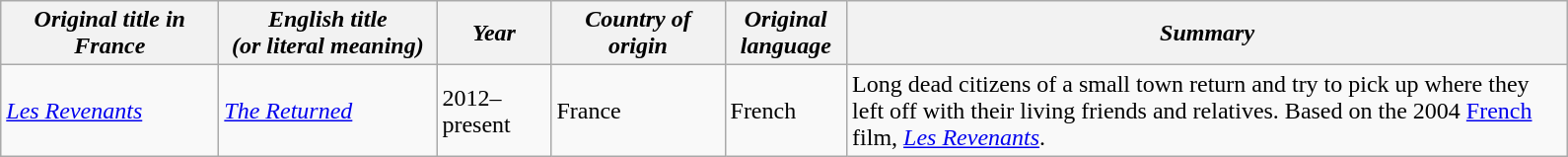<table class="wikitable">
<tr>
<th style="width:140px;"><em>Original title in France</em></th>
<th style="width:140px;"><em>English title<br>(or literal meaning)</em></th>
<th style="width:70px;"><em>Year</em></th>
<th style="width:110px;"><em>Country of origin</em></th>
<th style="width:75px;"><em>Original language</em></th>
<th style="width:480px;"><em>Summary</em></th>
</tr>
<tr>
<td><em><a href='#'>Les Revenants</a></em></td>
<td><em><a href='#'>The Returned</a></em></td>
<td>2012–present</td>
<td>France</td>
<td>French</td>
<td>Long dead citizens of a small town return and try to pick up where they left off with their living friends and relatives. Based on the 2004 <a href='#'>French</a> film, <em><a href='#'>Les Revenants</a></em>.</td>
</tr>
</table>
